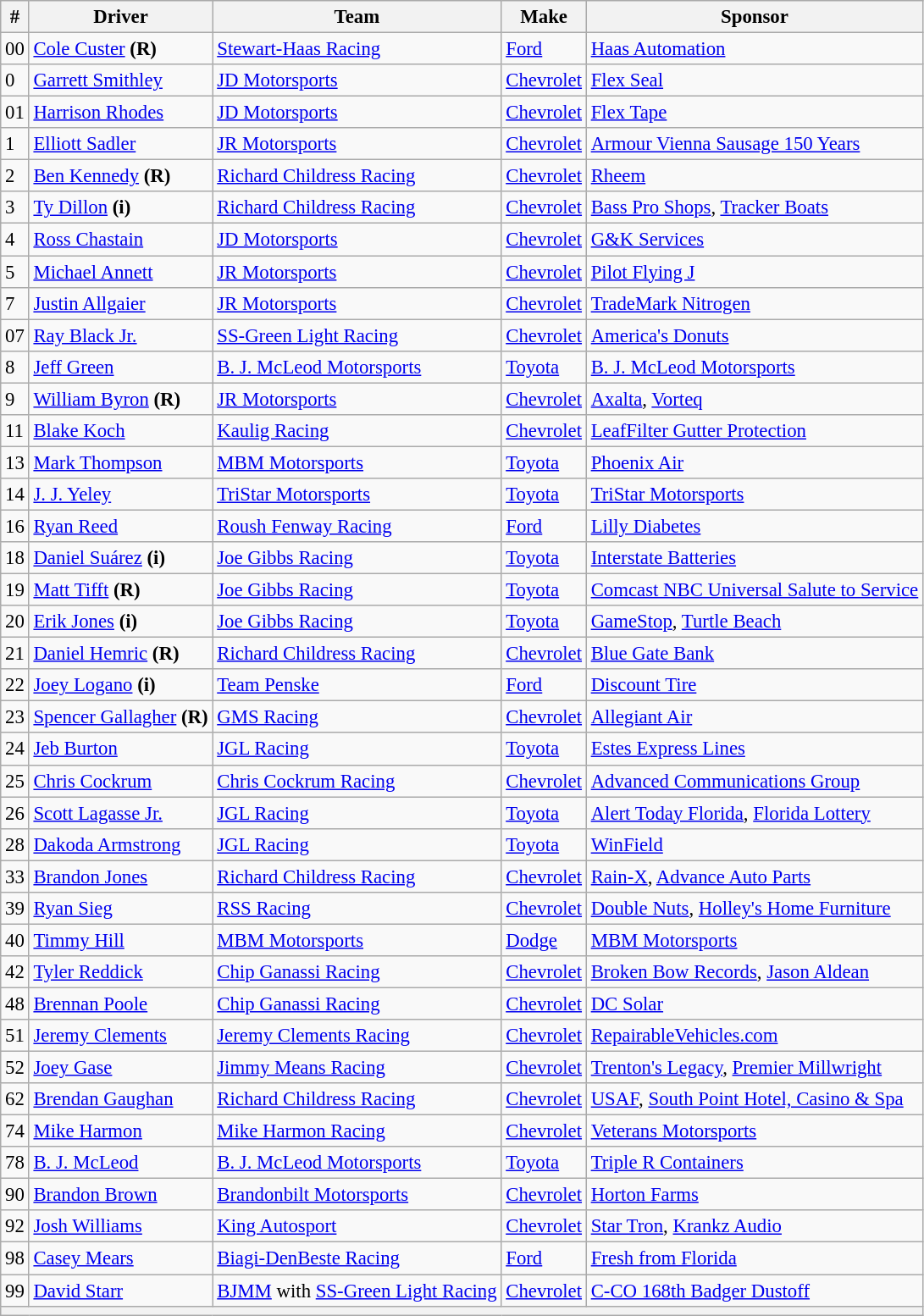<table class="wikitable" style="font-size:95%">
<tr>
<th>#</th>
<th>Driver</th>
<th>Team</th>
<th>Make</th>
<th>Sponsor</th>
</tr>
<tr>
<td>00</td>
<td><a href='#'>Cole Custer</a> <strong>(R)</strong></td>
<td><a href='#'>Stewart-Haas Racing</a></td>
<td><a href='#'>Ford</a></td>
<td><a href='#'>Haas Automation</a></td>
</tr>
<tr>
<td>0</td>
<td><a href='#'>Garrett Smithley</a></td>
<td><a href='#'>JD Motorsports</a></td>
<td><a href='#'>Chevrolet</a></td>
<td><a href='#'>Flex Seal</a></td>
</tr>
<tr>
<td>01</td>
<td><a href='#'>Harrison Rhodes</a></td>
<td><a href='#'>JD Motorsports</a></td>
<td><a href='#'>Chevrolet</a></td>
<td><a href='#'>Flex Tape</a></td>
</tr>
<tr>
<td>1</td>
<td><a href='#'>Elliott Sadler</a></td>
<td><a href='#'>JR Motorsports</a></td>
<td><a href='#'>Chevrolet</a></td>
<td><a href='#'>Armour Vienna Sausage 150 Years</a></td>
</tr>
<tr>
<td>2</td>
<td><a href='#'>Ben Kennedy</a> <strong>(R)</strong></td>
<td><a href='#'>Richard Childress Racing</a></td>
<td><a href='#'>Chevrolet</a></td>
<td><a href='#'>Rheem</a></td>
</tr>
<tr>
<td>3</td>
<td><a href='#'>Ty Dillon</a> <strong>(i)</strong></td>
<td><a href='#'>Richard Childress Racing</a></td>
<td><a href='#'>Chevrolet</a></td>
<td><a href='#'>Bass Pro Shops</a>, <a href='#'>Tracker Boats</a></td>
</tr>
<tr>
<td>4</td>
<td><a href='#'>Ross Chastain</a></td>
<td><a href='#'>JD Motorsports</a></td>
<td><a href='#'>Chevrolet</a></td>
<td><a href='#'>G&K Services</a></td>
</tr>
<tr>
<td>5</td>
<td><a href='#'>Michael Annett</a></td>
<td><a href='#'>JR Motorsports</a></td>
<td><a href='#'>Chevrolet</a></td>
<td><a href='#'>Pilot Flying J</a></td>
</tr>
<tr>
<td>7</td>
<td><a href='#'>Justin Allgaier</a></td>
<td><a href='#'>JR Motorsports</a></td>
<td><a href='#'>Chevrolet</a></td>
<td><a href='#'>TradeMark Nitrogen</a></td>
</tr>
<tr>
<td>07</td>
<td><a href='#'>Ray Black Jr.</a></td>
<td><a href='#'>SS-Green Light Racing</a></td>
<td><a href='#'>Chevrolet</a></td>
<td><a href='#'>America's Donuts</a></td>
</tr>
<tr>
<td>8</td>
<td><a href='#'>Jeff Green</a></td>
<td><a href='#'>B. J. McLeod Motorsports</a></td>
<td><a href='#'>Toyota</a></td>
<td><a href='#'>B. J. McLeod Motorsports</a></td>
</tr>
<tr>
<td>9</td>
<td><a href='#'>William Byron</a> <strong>(R)</strong></td>
<td><a href='#'>JR Motorsports</a></td>
<td><a href='#'>Chevrolet</a></td>
<td><a href='#'>Axalta</a>, <a href='#'>Vorteq</a></td>
</tr>
<tr>
<td>11</td>
<td><a href='#'>Blake Koch</a></td>
<td><a href='#'>Kaulig Racing</a></td>
<td><a href='#'>Chevrolet</a></td>
<td><a href='#'>LeafFilter Gutter Protection</a></td>
</tr>
<tr>
<td>13</td>
<td><a href='#'>Mark Thompson</a></td>
<td><a href='#'>MBM Motorsports</a></td>
<td><a href='#'>Toyota</a></td>
<td><a href='#'>Phoenix Air</a></td>
</tr>
<tr>
<td>14</td>
<td><a href='#'>J. J. Yeley</a></td>
<td><a href='#'>TriStar Motorsports</a></td>
<td><a href='#'>Toyota</a></td>
<td><a href='#'>TriStar Motorsports</a></td>
</tr>
<tr>
<td>16</td>
<td><a href='#'>Ryan Reed</a></td>
<td><a href='#'>Roush Fenway Racing</a></td>
<td><a href='#'>Ford</a></td>
<td><a href='#'>Lilly Diabetes</a></td>
</tr>
<tr>
<td>18</td>
<td><a href='#'>Daniel Suárez</a> <strong>(i)</strong></td>
<td><a href='#'>Joe Gibbs Racing</a></td>
<td><a href='#'>Toyota</a></td>
<td><a href='#'>Interstate Batteries</a></td>
</tr>
<tr>
<td>19</td>
<td><a href='#'>Matt Tifft</a> <strong>(R)</strong></td>
<td><a href='#'>Joe Gibbs Racing</a></td>
<td><a href='#'>Toyota</a></td>
<td><a href='#'>Comcast NBC Universal Salute to Service</a></td>
</tr>
<tr>
<td>20</td>
<td><a href='#'>Erik Jones</a> <strong>(i)</strong></td>
<td><a href='#'>Joe Gibbs Racing</a></td>
<td><a href='#'>Toyota</a></td>
<td><a href='#'>GameStop</a>, <a href='#'>Turtle Beach</a></td>
</tr>
<tr>
<td>21</td>
<td><a href='#'>Daniel Hemric</a> <strong>(R)</strong></td>
<td><a href='#'>Richard Childress Racing</a></td>
<td><a href='#'>Chevrolet</a></td>
<td><a href='#'>Blue Gate Bank</a></td>
</tr>
<tr>
<td>22</td>
<td><a href='#'>Joey Logano</a> <strong>(i)</strong></td>
<td><a href='#'>Team Penske</a></td>
<td><a href='#'>Ford</a></td>
<td><a href='#'>Discount Tire</a></td>
</tr>
<tr>
<td>23</td>
<td><a href='#'>Spencer Gallagher</a> <strong>(R)</strong></td>
<td><a href='#'>GMS Racing</a></td>
<td><a href='#'>Chevrolet</a></td>
<td><a href='#'>Allegiant Air</a></td>
</tr>
<tr>
<td>24</td>
<td><a href='#'>Jeb Burton</a></td>
<td><a href='#'>JGL Racing</a></td>
<td><a href='#'>Toyota</a></td>
<td><a href='#'>Estes Express Lines</a></td>
</tr>
<tr>
<td>25</td>
<td><a href='#'>Chris Cockrum</a></td>
<td><a href='#'>Chris Cockrum Racing</a></td>
<td><a href='#'>Chevrolet</a></td>
<td><a href='#'>Advanced Communications Group</a></td>
</tr>
<tr>
<td>26</td>
<td><a href='#'>Scott Lagasse Jr.</a></td>
<td><a href='#'>JGL Racing</a></td>
<td><a href='#'>Toyota</a></td>
<td><a href='#'>Alert Today Florida</a>, <a href='#'>Florida Lottery</a></td>
</tr>
<tr>
<td>28</td>
<td><a href='#'>Dakoda Armstrong</a></td>
<td><a href='#'>JGL Racing</a></td>
<td><a href='#'>Toyota</a></td>
<td><a href='#'>WinField</a></td>
</tr>
<tr>
<td>33</td>
<td><a href='#'>Brandon Jones</a></td>
<td><a href='#'>Richard Childress Racing</a></td>
<td><a href='#'>Chevrolet</a></td>
<td><a href='#'>Rain-X</a>, <a href='#'>Advance Auto Parts</a></td>
</tr>
<tr>
<td>39</td>
<td><a href='#'>Ryan Sieg</a></td>
<td><a href='#'>RSS Racing</a></td>
<td><a href='#'>Chevrolet</a></td>
<td><a href='#'>Double Nuts</a>, <a href='#'>Holley's Home Furniture</a></td>
</tr>
<tr>
<td>40</td>
<td><a href='#'>Timmy Hill</a></td>
<td><a href='#'>MBM Motorsports</a></td>
<td><a href='#'>Dodge</a></td>
<td><a href='#'>MBM Motorsports</a></td>
</tr>
<tr>
<td>42</td>
<td><a href='#'>Tyler Reddick</a></td>
<td><a href='#'>Chip Ganassi Racing</a></td>
<td><a href='#'>Chevrolet</a></td>
<td><a href='#'>Broken Bow Records</a>, <a href='#'>Jason Aldean</a></td>
</tr>
<tr>
<td>48</td>
<td><a href='#'>Brennan Poole</a></td>
<td><a href='#'>Chip Ganassi Racing</a></td>
<td><a href='#'>Chevrolet</a></td>
<td><a href='#'>DC Solar</a></td>
</tr>
<tr>
<td>51</td>
<td><a href='#'>Jeremy Clements</a></td>
<td><a href='#'>Jeremy Clements Racing</a></td>
<td><a href='#'>Chevrolet</a></td>
<td><a href='#'>RepairableVehicles.com</a></td>
</tr>
<tr>
<td>52</td>
<td><a href='#'>Joey Gase</a></td>
<td><a href='#'>Jimmy Means Racing</a></td>
<td><a href='#'>Chevrolet</a></td>
<td><a href='#'>Trenton's Legacy</a>, <a href='#'>Premier Millwright</a></td>
</tr>
<tr>
<td>62</td>
<td><a href='#'>Brendan Gaughan</a></td>
<td><a href='#'>Richard Childress Racing</a></td>
<td><a href='#'>Chevrolet</a></td>
<td><a href='#'>USAF</a>, <a href='#'>South Point Hotel, Casino & Spa</a></td>
</tr>
<tr>
<td>74</td>
<td><a href='#'>Mike Harmon</a></td>
<td><a href='#'>Mike Harmon Racing</a></td>
<td><a href='#'>Chevrolet</a></td>
<td><a href='#'>Veterans Motorsports</a></td>
</tr>
<tr>
<td>78</td>
<td><a href='#'>B. J. McLeod</a></td>
<td><a href='#'>B. J. McLeod Motorsports</a></td>
<td><a href='#'>Toyota</a></td>
<td><a href='#'>Triple R Containers</a></td>
</tr>
<tr>
<td>90</td>
<td><a href='#'>Brandon Brown</a></td>
<td><a href='#'>Brandonbilt Motorsports</a></td>
<td><a href='#'>Chevrolet</a></td>
<td><a href='#'>Horton Farms</a></td>
</tr>
<tr>
<td>92</td>
<td><a href='#'>Josh Williams</a></td>
<td><a href='#'>King Autosport</a></td>
<td><a href='#'>Chevrolet</a></td>
<td><a href='#'>Star Tron</a>, <a href='#'>Krankz Audio</a></td>
</tr>
<tr>
<td>98</td>
<td><a href='#'>Casey Mears</a></td>
<td><a href='#'>Biagi-DenBeste Racing</a></td>
<td><a href='#'>Ford</a></td>
<td><a href='#'>Fresh from Florida</a></td>
</tr>
<tr>
<td>99</td>
<td><a href='#'>David Starr</a></td>
<td><a href='#'>BJMM</a> with <a href='#'>SS-Green Light Racing</a></td>
<td><a href='#'>Chevrolet</a></td>
<td><a href='#'>C-CO 168th Badger Dustoff</a></td>
</tr>
<tr>
<th colspan="5"></th>
</tr>
</table>
